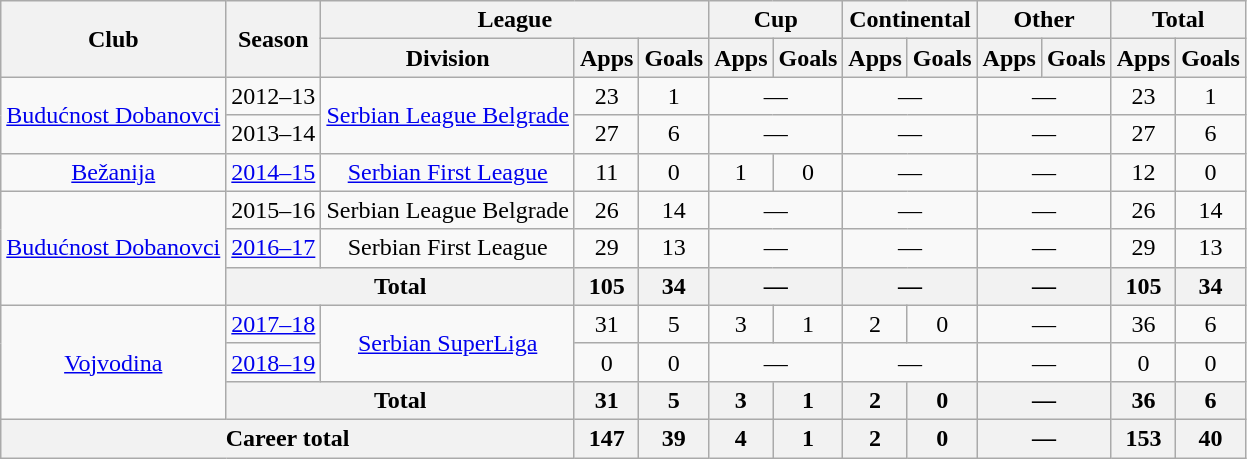<table class="wikitable" style="text-align:center">
<tr>
<th rowspan="2">Club</th>
<th rowspan="2">Season</th>
<th colspan="3">League</th>
<th colspan="2">Cup</th>
<th colspan="2">Continental</th>
<th colspan="2">Other</th>
<th colspan="2">Total</th>
</tr>
<tr>
<th>Division</th>
<th>Apps</th>
<th>Goals</th>
<th>Apps</th>
<th>Goals</th>
<th>Apps</th>
<th>Goals</th>
<th>Apps</th>
<th>Goals</th>
<th>Apps</th>
<th>Goals</th>
</tr>
<tr>
<td rowspan="2"><a href='#'>Budućnost Dobanovci</a></td>
<td>2012–13</td>
<td rowspan="2"><a href='#'>Serbian League Belgrade</a></td>
<td>23</td>
<td>1</td>
<td colspan="2">—</td>
<td colspan="2">—</td>
<td colspan="2">—</td>
<td>23</td>
<td>1</td>
</tr>
<tr>
<td>2013–14</td>
<td>27</td>
<td>6</td>
<td colspan="2">—</td>
<td colspan="2">—</td>
<td colspan="2">—</td>
<td>27</td>
<td>6</td>
</tr>
<tr>
<td><a href='#'>Bežanija</a></td>
<td><a href='#'>2014–15</a></td>
<td><a href='#'>Serbian First League</a></td>
<td>11</td>
<td>0</td>
<td>1</td>
<td>0</td>
<td colspan="2">—</td>
<td colspan="2">—</td>
<td>12</td>
<td>0</td>
</tr>
<tr>
<td rowspan="3"><a href='#'>Budućnost Dobanovci</a></td>
<td>2015–16</td>
<td>Serbian League Belgrade</td>
<td>26</td>
<td>14</td>
<td colspan="2">—</td>
<td colspan="2">—</td>
<td colspan="2">—</td>
<td>26</td>
<td>14</td>
</tr>
<tr>
<td><a href='#'>2016–17</a></td>
<td>Serbian First League</td>
<td>29</td>
<td>13</td>
<td colspan="2">—</td>
<td colspan="2">—</td>
<td colspan="2">—</td>
<td>29</td>
<td>13</td>
</tr>
<tr>
<th colspan="2">Total</th>
<th>105</th>
<th>34</th>
<th colspan="2">—</th>
<th colspan="2">—</th>
<th colspan="2">—</th>
<th>105</th>
<th>34</th>
</tr>
<tr>
<td rowspan="3"><a href='#'>Vojvodina</a></td>
<td><a href='#'>2017–18</a></td>
<td rowspan="2"><a href='#'>Serbian SuperLiga</a></td>
<td>31</td>
<td>5</td>
<td>3</td>
<td>1</td>
<td>2</td>
<td>0</td>
<td colspan="2">—</td>
<td>36</td>
<td>6</td>
</tr>
<tr>
<td><a href='#'>2018–19</a></td>
<td>0</td>
<td>0</td>
<td colspan="2">—</td>
<td colspan="2">—</td>
<td colspan="2">—</td>
<td>0</td>
<td>0</td>
</tr>
<tr>
<th colspan="2">Total</th>
<th>31</th>
<th>5</th>
<th>3</th>
<th>1</th>
<th>2</th>
<th>0</th>
<th colspan="2">—</th>
<th>36</th>
<th>6</th>
</tr>
<tr>
<th colspan="3">Career total</th>
<th>147</th>
<th>39</th>
<th>4</th>
<th>1</th>
<th>2</th>
<th>0</th>
<th colspan="2">—</th>
<th>153</th>
<th>40</th>
</tr>
</table>
